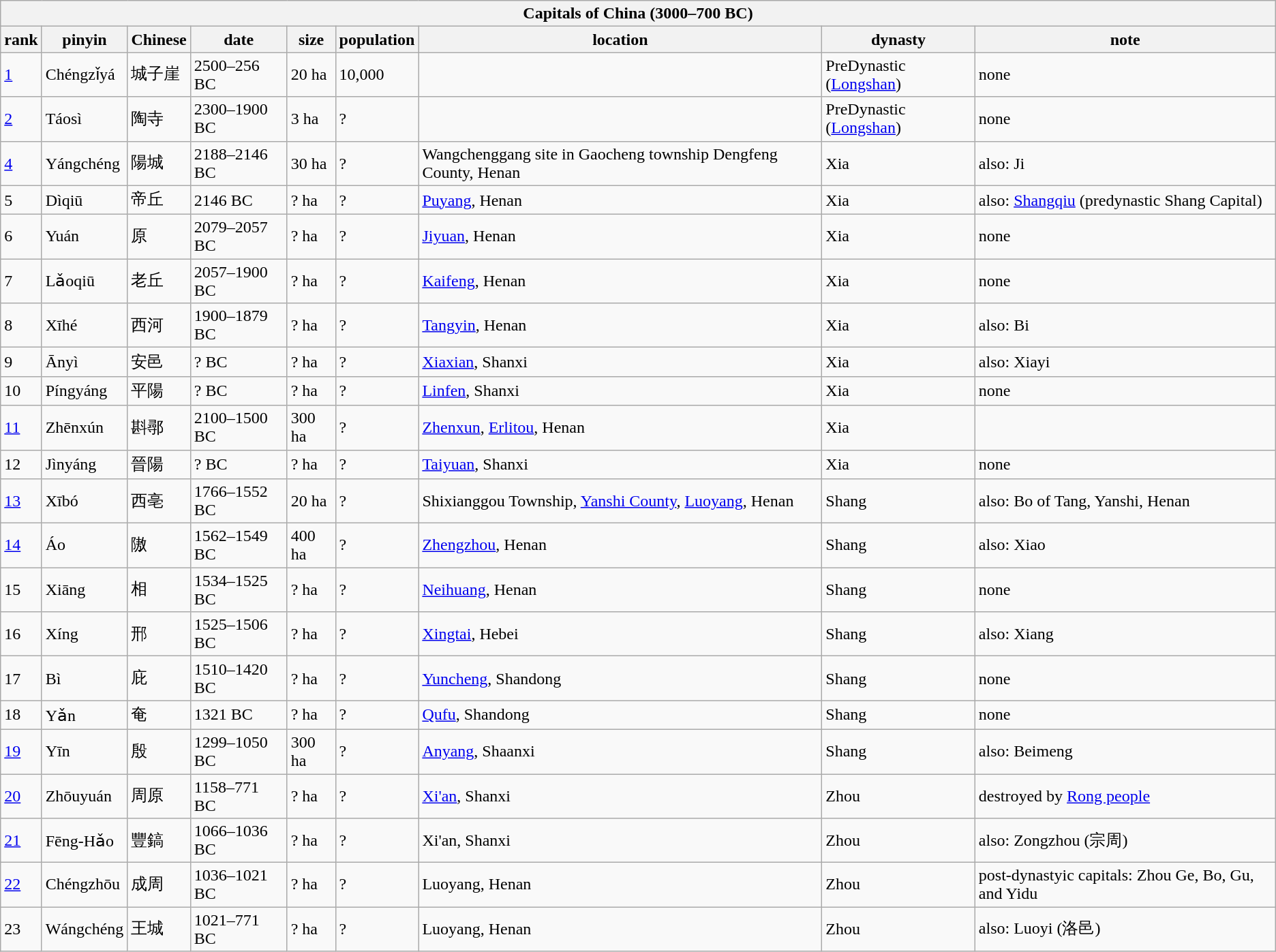<table class="wikitable collapsible collapsed">
<tr>
<th colspan="9">Capitals of China (3000–700 BC)</th>
</tr>
<tr>
<th>rank</th>
<th>pinyin</th>
<th>Chinese</th>
<th>date</th>
<th>size</th>
<th>population</th>
<th>location</th>
<th>dynasty</th>
<th>note</th>
</tr>
<tr>
<td><a href='#'>1</a></td>
<td>Chéngzǐyá</td>
<td>城子崖</td>
<td>2500–256 BC</td>
<td>20 ha</td>
<td>10,000</td>
<td></td>
<td>PreDynastic (<a href='#'>Longshan</a>)</td>
<td>none</td>
</tr>
<tr>
<td><a href='#'>2</a></td>
<td>Táosì</td>
<td>陶寺</td>
<td>2300–1900 BC</td>
<td>3 ha</td>
<td>?</td>
<td></td>
<td>PreDynastic (<a href='#'>Longshan</a>)</td>
<td>none</td>
</tr>
<tr>
<td><a href='#'>4</a></td>
<td>Yángchéng</td>
<td>陽城</td>
<td>2188–2146 BC</td>
<td>30 ha</td>
<td>?</td>
<td>Wangchenggang site in Gaocheng township Dengfeng County, Henan </td>
<td>Xia</td>
<td>also: Ji</td>
</tr>
<tr>
<td>5</td>
<td>Dìqiū</td>
<td>帝丘</td>
<td>2146 BC</td>
<td>? ha</td>
<td>?</td>
<td><a href='#'>Puyang</a>, Henan</td>
<td>Xia</td>
<td>also: <a href='#'>Shangqiu</a> (predynastic Shang Capital)</td>
</tr>
<tr>
<td>6</td>
<td>Yuán</td>
<td>原</td>
<td>2079–2057 BC</td>
<td>? ha</td>
<td>?</td>
<td><a href='#'>Jiyuan</a>, Henan</td>
<td>Xia</td>
<td>none</td>
</tr>
<tr>
<td>7</td>
<td>Lǎoqiū</td>
<td>老丘</td>
<td>2057–1900 BC</td>
<td>? ha</td>
<td>?</td>
<td><a href='#'>Kaifeng</a>, Henan</td>
<td>Xia</td>
<td>none</td>
</tr>
<tr>
<td>8</td>
<td>Xīhé</td>
<td>西河</td>
<td>1900–1879 BC</td>
<td>? ha</td>
<td>?</td>
<td><a href='#'>Tangyin</a>, Henan</td>
<td>Xia</td>
<td>also: Bi</td>
</tr>
<tr>
<td>9</td>
<td>Ānyì</td>
<td>安邑</td>
<td>? BC</td>
<td>? ha</td>
<td>?</td>
<td><a href='#'>Xiaxian</a>, Shanxi</td>
<td>Xia</td>
<td>also: Xiayi</td>
</tr>
<tr>
<td>10</td>
<td>Píngyáng</td>
<td>平陽</td>
<td>? BC</td>
<td>? ha</td>
<td>?</td>
<td><a href='#'>Linfen</a>, Shanxi</td>
<td>Xia</td>
<td>none</td>
</tr>
<tr>
<td><a href='#'>11</a></td>
<td>Zhēnxún</td>
<td>斟鄩</td>
<td>2100–1500 BC</td>
<td>300 ha</td>
<td>?</td>
<td><a href='#'>Zhenxun</a>, <a href='#'>Erlitou</a>, Henan </td>
<td>Xia</td>
<td></td>
</tr>
<tr>
<td>12</td>
<td>Jìnyáng</td>
<td>晉陽</td>
<td>? BC</td>
<td>? ha</td>
<td>?</td>
<td><a href='#'>Taiyuan</a>, Shanxi</td>
<td>Xia</td>
<td>none</td>
</tr>
<tr>
<td><a href='#'>13</a></td>
<td>Xībó</td>
<td>西亳</td>
<td>1766–1552 BC</td>
<td>20 ha</td>
<td>?</td>
<td>Shixianggou Township, <a href='#'>Yanshi County</a>, <a href='#'>Luoyang</a>, Henan </td>
<td>Shang</td>
<td>also: Bo of Tang, Yanshi, Henan</td>
</tr>
<tr>
<td><a href='#'>14</a></td>
<td>Áo</td>
<td>隞</td>
<td>1562–1549 BC</td>
<td>400 ha</td>
<td>?</td>
<td><a href='#'>Zhengzhou</a>, Henan </td>
<td>Shang</td>
<td>also: Xiao</td>
</tr>
<tr>
<td>15</td>
<td>Xiāng</td>
<td>相</td>
<td>1534–1525 BC</td>
<td>? ha</td>
<td>?</td>
<td><a href='#'>Neihuang</a>, Henan</td>
<td>Shang</td>
<td>none</td>
</tr>
<tr>
<td>16</td>
<td>Xíng</td>
<td>邢</td>
<td>1525–1506 BC</td>
<td>? ha</td>
<td>?</td>
<td><a href='#'>Xingtai</a>, Hebei</td>
<td>Shang</td>
<td>also: Xiang</td>
</tr>
<tr>
<td>17</td>
<td>Bì</td>
<td>庇</td>
<td>1510–1420 BC</td>
<td>? ha</td>
<td>?</td>
<td><a href='#'>Yuncheng</a>, Shandong</td>
<td>Shang</td>
<td>none</td>
</tr>
<tr>
<td>18</td>
<td>Yǎn</td>
<td>奄</td>
<td>1321 BC</td>
<td>? ha</td>
<td>?</td>
<td><a href='#'>Qufu</a>, Shandong</td>
<td>Shang</td>
<td>none</td>
</tr>
<tr>
<td><a href='#'>19</a></td>
<td>Yīn</td>
<td>殷</td>
<td>1299–1050 BC</td>
<td>300 ha</td>
<td>?</td>
<td><a href='#'>Anyang</a>, Shaanxi </td>
<td>Shang</td>
<td>also: Beimeng</td>
</tr>
<tr>
<td><a href='#'>20</a></td>
<td>Zhōuyuán</td>
<td>周原</td>
<td>1158–771 BC</td>
<td>? ha</td>
<td>?</td>
<td><a href='#'>Xi'an</a>, Shanxi </td>
<td>Zhou</td>
<td>destroyed by <a href='#'>Rong people</a></td>
</tr>
<tr>
<td><a href='#'>21</a></td>
<td>Fēng-Hǎo</td>
<td>豐鎬</td>
<td>1066–1036 BC</td>
<td>? ha</td>
<td>?</td>
<td>Xi'an, Shanxi </td>
<td>Zhou</td>
<td>also: Zongzhou (宗周)</td>
</tr>
<tr>
<td><a href='#'>22</a></td>
<td>Chéngzhōu</td>
<td>成周</td>
<td>1036–1021 BC</td>
<td>? ha</td>
<td>?</td>
<td>Luoyang, Henan </td>
<td>Zhou</td>
<td>post-dynastyic capitals: Zhou Ge, Bo, Gu, and Yidu</td>
</tr>
<tr>
<td>23</td>
<td>Wángchéng</td>
<td>王城</td>
<td>1021–771 BC</td>
<td>? ha</td>
<td>?</td>
<td>Luoyang, Henan </td>
<td>Zhou</td>
<td>also: Luoyi (洛邑)</td>
</tr>
</table>
